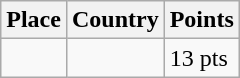<table class=wikitable>
<tr>
<th>Place</th>
<th>Country</th>
<th>Points</th>
</tr>
<tr>
<td align=center></td>
<td></td>
<td>13 pts</td>
</tr>
</table>
